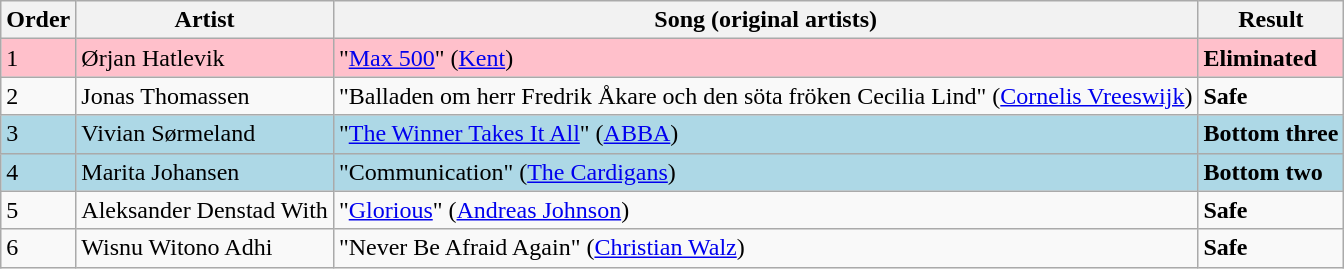<table class=wikitable>
<tr>
<th>Order</th>
<th>Artist</th>
<th>Song (original artists)</th>
<th>Result</th>
</tr>
<tr style="background:pink;">
<td>1</td>
<td>Ørjan Hatlevik</td>
<td>"<a href='#'>Max 500</a>" (<a href='#'>Kent</a>)</td>
<td><strong>Eliminated</strong></td>
</tr>
<tr>
<td>2</td>
<td>Jonas Thomassen</td>
<td>"Balladen om herr Fredrik Åkare och den söta fröken Cecilia Lind" (<a href='#'>Cornelis Vreeswijk</a>)</td>
<td><strong>Safe</strong></td>
</tr>
<tr style="background:lightblue;">
<td>3</td>
<td>Vivian Sørmeland</td>
<td>"<a href='#'>The Winner Takes It All</a>" (<a href='#'>ABBA</a>)</td>
<td><strong>Bottom three</strong></td>
</tr>
<tr style="background:lightblue;">
<td>4</td>
<td>Marita Johansen</td>
<td>"Communication" (<a href='#'>The Cardigans</a>)</td>
<td><strong>Bottom two</strong></td>
</tr>
<tr>
<td>5</td>
<td>Aleksander Denstad With</td>
<td>"<a href='#'>Glorious</a>" (<a href='#'>Andreas Johnson</a>)</td>
<td><strong>Safe</strong></td>
</tr>
<tr>
<td>6</td>
<td>Wisnu Witono Adhi</td>
<td>"Never Be Afraid Again" (<a href='#'>Christian Walz</a>)</td>
<td><strong>Safe</strong></td>
</tr>
</table>
